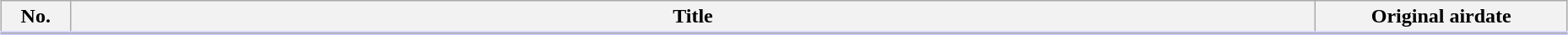<table class="wikitable" style="width:98%; margin:auto; background:#FFF;">
<tr style="border-bottom: 3px solid #CCF;">
<th style="width:3em;">No.</th>
<th>Title</th>
<th style="width:12em;">Original airdate</th>
</tr>
<tr>
</tr>
</table>
